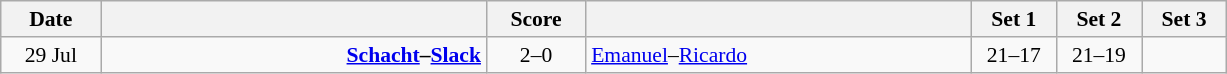<table class="wikitable" style="text-align: center; font-size:90% ">
<tr>
<th width="60">Date</th>
<th align="right" width="250"></th>
<th width="60">Score</th>
<th align="left" width="250"></th>
<th width="50">Set 1</th>
<th width="50">Set 2</th>
<th width="50">Set 3</th>
</tr>
<tr>
<td>29 Jul</td>
<td align=right><strong><a href='#'>Schacht</a>–<a href='#'>Slack</a> </strong></td>
<td align=center>2–0</td>
<td align=left> <a href='#'>Emanuel</a>–<a href='#'>Ricardo</a></td>
<td>21–17</td>
<td>21–19</td>
<td></td>
</tr>
</table>
